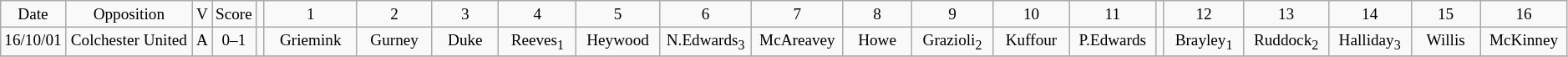<table class="wikitable" style="font-size: 80%; text-align: center;">
<tr style="text-align:center;">
<td style="width:10px; ">Date</td>
<td style="width:150px; ">Opposition</td>
<td style="width:5px; ">V</td>
<td style="width:5px; ">Score</td>
<td style="width:1px; text-align:center;"></td>
<td style="width:95px; ">1</td>
<td style="width:75px; ">2</td>
<td style="width:75px; ">3</td>
<td style="width:75px; ">4</td>
<td style="width:75px; ">5</td>
<td style="width:75px; ">6</td>
<td style="width:75px; ">7</td>
<td style="width:75px; ">8</td>
<td style="width:75px; ">9</td>
<td style="width:75px; ">10</td>
<td style="width:75px; ">11</td>
<td style="width:1px; text-align:center;"></td>
<td style="width:75px; ">12</td>
<td style="width:75px; ">13</td>
<td style="width:75px; ">14</td>
<td style="width:75px; ">15</td>
<td style="width:75px; ">16</td>
</tr>
<tr>
<td>16/10/01</td>
<td>Colchester United</td>
<td>A</td>
<td>0–1</td>
<td></td>
<td>Griemink</td>
<td>Gurney</td>
<td>Duke</td>
<td>Reeves<sub>1</sub></td>
<td>Heywood</td>
<td>N.Edwards<sub>3</sub></td>
<td>McAreavey</td>
<td>Howe</td>
<td>Grazioli<sub>2</sub></td>
<td>Kuffour</td>
<td>P.Edwards</td>
<td></td>
<td>Brayley<sub>1</sub></td>
<td>Ruddock<sub>2</sub></td>
<td>Halliday<sub>3</sub></td>
<td>Willis</td>
<td>McKinney</td>
</tr>
<tr>
</tr>
</table>
